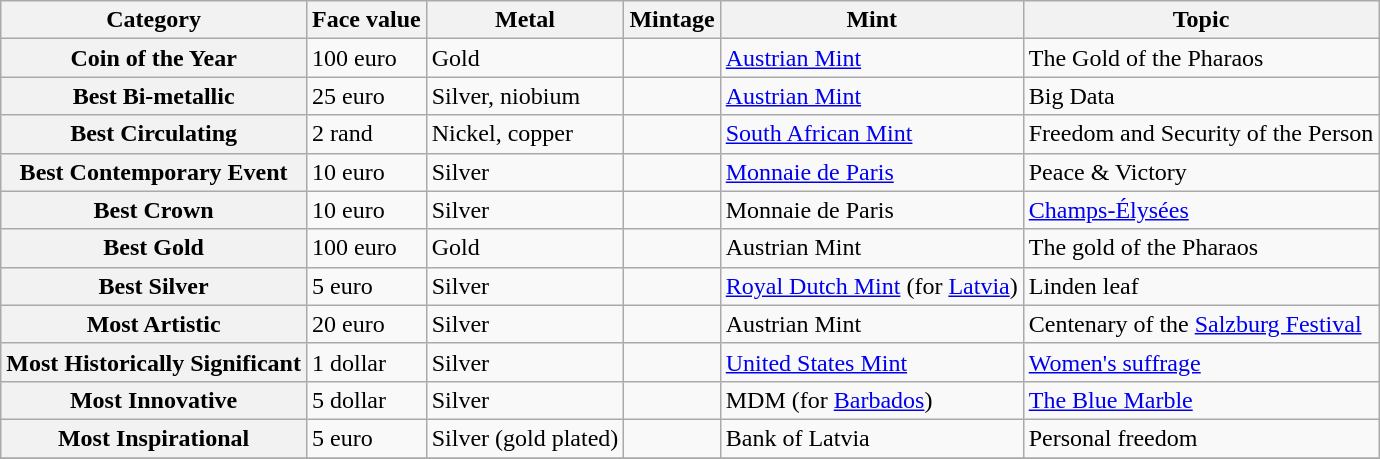<table class="wikitable plainrowheaders">
<tr>
<th>Category</th>
<th>Face value</th>
<th>Metal</th>
<th>Mintage</th>
<th>Mint</th>
<th>Topic</th>
</tr>
<tr>
<th scope="row">Coin of the Year</th>
<td>100 euro</td>
<td>Gold</td>
<td></td>
<td><a href='#'>Austrian Mint</a></td>
<td>The Gold of the Pharaos</td>
</tr>
<tr>
<th scope="row">Best Bi-metallic</th>
<td>25 euro</td>
<td>Silver, niobium</td>
<td></td>
<td><a href='#'>Austrian Mint</a></td>
<td>Big Data</td>
</tr>
<tr>
<th scope="row">Best Circulating</th>
<td>2 rand</td>
<td>Nickel, copper</td>
<td></td>
<td><a href='#'>South African Mint</a></td>
<td>Freedom and Security of the Person</td>
</tr>
<tr>
<th scope="row">Best Contemporary Event</th>
<td>10 euro</td>
<td>Silver</td>
<td></td>
<td><a href='#'>Monnaie de Paris</a></td>
<td>Peace & Victory</td>
</tr>
<tr>
<th scope="row">Best Crown</th>
<td>10 euro</td>
<td>Silver</td>
<td></td>
<td>Monnaie de Paris</td>
<td><a href='#'>Champs-Élysées</a></td>
</tr>
<tr>
<th scope="row">Best Gold</th>
<td>100 euro</td>
<td>Gold</td>
<td></td>
<td>Austrian Mint</td>
<td>The gold of the Pharaos</td>
</tr>
<tr>
<th scope="row">Best Silver</th>
<td>5 euro</td>
<td>Silver</td>
<td></td>
<td><a href='#'>Royal Dutch Mint</a> (for <a href='#'>Latvia</a>)</td>
<td>Linden leaf</td>
</tr>
<tr>
<th scope="row">Most Artistic</th>
<td>20 euro</td>
<td>Silver</td>
<td></td>
<td>Austrian Mint</td>
<td>Centenary of the <a href='#'>Salzburg Festival</a></td>
</tr>
<tr>
<th scope="row">Most Historically Significant</th>
<td>1 dollar</td>
<td>Silver</td>
<td></td>
<td><a href='#'>United States Mint</a></td>
<td><a href='#'>Women's suffrage</a></td>
</tr>
<tr>
<th scope="row">Most Innovative</th>
<td>5 dollar</td>
<td>Silver</td>
<td></td>
<td>MDM (for <a href='#'>Barbados</a>)</td>
<td><a href='#'>The Blue Marble</a></td>
</tr>
<tr>
<th scope="row">Most Inspirational</th>
<td>5 euro</td>
<td>Silver (gold plated)</td>
<td></td>
<td>Bank of Latvia</td>
<td>Personal freedom</td>
</tr>
<tr>
</tr>
</table>
